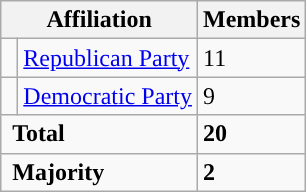<table class="wikitable">
<tr>
<th colspan="2">Affiliation</th>
<th>Members</th>
</tr>
<tr>
<td style="background-color:"> </td>
<td><a href='#'>Republican Party</a></td>
<td>11</td>
</tr>
<tr>
<td style="background-color:"> </td>
<td><a href='#'>Democratic Party</a></td>
<td>9</td>
</tr>
<tr>
<td colspan="2" rowspan="1"> <strong>Total</strong><br></td>
<td><strong>20</strong></td>
</tr>
<tr>
<td colspan="2" rowspan="1"> <strong>Majority</strong><br></td>
<td><strong>2</strong></td>
</tr>
</table>
